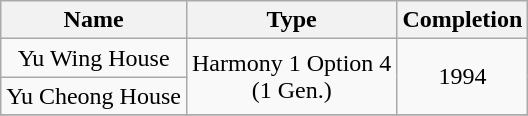<table class="wikitable" style="text-align: center">
<tr>
<th>Name</th>
<th>Type</th>
<th>Completion</th>
</tr>
<tr>
<td>Yu Wing House</td>
<td rowspan="2">Harmony 1 Option 4 <br> (1 Gen.)</td>
<td rowspan="2">1994</td>
</tr>
<tr>
<td>Yu Cheong House</td>
</tr>
<tr>
</tr>
</table>
